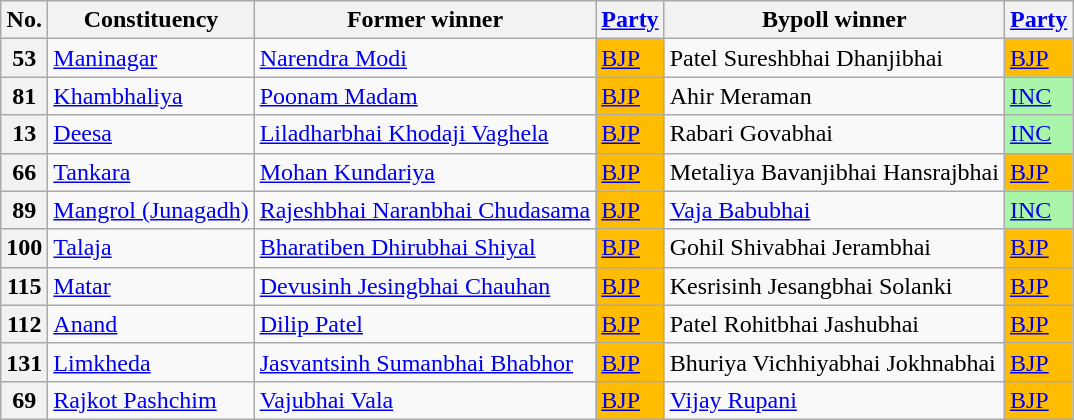<table class="wikitable sortable mw-collapsible mw-collapsed">
<tr>
<th>No.</th>
<th>Constituency</th>
<th>Former winner</th>
<th><a href='#'>Party</a></th>
<th>Bypoll winner</th>
<th><a href='#'>Party</a></th>
</tr>
<tr>
<th>53</th>
<td><a href='#'>Maninagar</a></td>
<td><a href='#'>Narendra Modi</a></td>
<td style="background:#ffbc00;"><a href='#'>BJP</a></td>
<td>Patel Sureshbhai Dhanjibhai</td>
<td style="background:#ffbc00;"><a href='#'>BJP</a></td>
</tr>
<tr>
<th>81</th>
<td><a href='#'>Khambhaliya</a></td>
<td><a href='#'>Poonam Madam</a></td>
<td style="background:#ffbc00;"><a href='#'>BJP</a></td>
<td>Ahir Meraman</td>
<td style="background:#a9f5a9;"><a href='#'>INC</a></td>
</tr>
<tr>
<th>13</th>
<td><a href='#'>Deesa</a></td>
<td><a href='#'>Liladharbhai Khodaji Vaghela</a></td>
<td style="background:#ffbc00;"><a href='#'>BJP</a></td>
<td>Rabari Govabhai</td>
<td style="background:#a9f5a9;"><a href='#'>INC</a></td>
</tr>
<tr>
<th>66</th>
<td><a href='#'>Tankara</a></td>
<td><a href='#'>Mohan Kundariya</a></td>
<td style="background:#ffbc00;"><a href='#'>BJP</a></td>
<td>Metaliya Bavanjibhai Hansrajbhai</td>
<td style="background:#ffbc00;"><a href='#'>BJP</a></td>
</tr>
<tr>
<th>89</th>
<td><a href='#'>Mangrol (Junagadh)</a></td>
<td><a href='#'>Rajeshbhai Naranbhai Chudasama</a></td>
<td style="background:#ffbc00;"><a href='#'>BJP</a></td>
<td><a href='#'>Vaja Babubhai</a></td>
<td style="background:#a9f5a9;"><a href='#'>INC</a></td>
</tr>
<tr>
<th>100</th>
<td><a href='#'>Talaja</a></td>
<td><a href='#'>Bharatiben Dhirubhai Shiyal</a></td>
<td style="background:#ffbc00;"><a href='#'>BJP</a></td>
<td>Gohil Shivabhai Jerambhai</td>
<td style="background:#ffbc00;"><a href='#'>BJP</a></td>
</tr>
<tr>
<th>115</th>
<td><a href='#'>Matar</a></td>
<td><a href='#'>Devusinh Jesingbhai Chauhan</a></td>
<td style="background:#ffbc00;"><a href='#'>BJP</a></td>
<td>Kesrisinh Jesangbhai Solanki</td>
<td style="background:#ffbc00;"><a href='#'>BJP</a></td>
</tr>
<tr>
<th>112</th>
<td><a href='#'>Anand</a></td>
<td><a href='#'>Dilip Patel</a></td>
<td style="background:#ffbc00;"><a href='#'>BJP</a></td>
<td>Patel Rohitbhai Jashubhai</td>
<td style="background:#ffbc00;"><a href='#'>BJP</a></td>
</tr>
<tr>
<th>131</th>
<td><a href='#'>Limkheda</a></td>
<td><a href='#'>Jasvantsinh Sumanbhai Bhabhor</a></td>
<td style="background:#ffbc00;"><a href='#'>BJP</a></td>
<td>Bhuriya Vichhiyabhai Jokhnabhai</td>
<td style="background:#ffbc00;"><a href='#'>BJP</a></td>
</tr>
<tr>
<th>69</th>
<td><a href='#'>Rajkot Pashchim</a></td>
<td><a href='#'>Vajubhai Vala</a></td>
<td style="background:#ffbc00;"><a href='#'>BJP</a></td>
<td><a href='#'>Vijay Rupani</a></td>
<td style="background:#ffbc00;"><a href='#'>BJP</a></td>
</tr>
</table>
